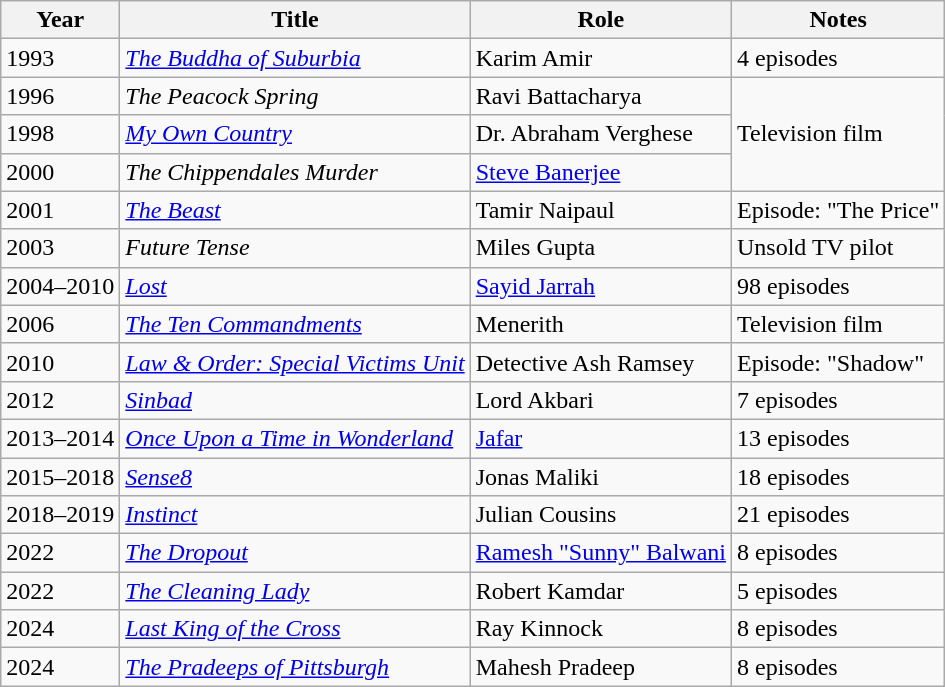<table class="wikitable sortable">
<tr>
<th>Year</th>
<th>Title</th>
<th>Role</th>
<th>Notes</th>
</tr>
<tr>
<td>1993</td>
<td><em><a href='#'>The Buddha of Suburbia</a></em></td>
<td>Karim Amir</td>
<td>4 episodes</td>
</tr>
<tr>
<td>1996</td>
<td><em>The Peacock Spring</em></td>
<td>Ravi Battacharya</td>
<td rowspan="3">Television film</td>
</tr>
<tr>
<td>1998</td>
<td><em><a href='#'>My Own Country</a></em></td>
<td>Dr. Abraham Verghese</td>
</tr>
<tr>
<td>2000</td>
<td><em>The Chippendales Murder</em></td>
<td><a href='#'>Steve Banerjee</a></td>
</tr>
<tr>
<td>2001</td>
<td><em><a href='#'>The Beast</a></em></td>
<td>Tamir Naipaul</td>
<td>Episode: "The Price"</td>
</tr>
<tr>
<td>2003</td>
<td><em>Future Tense</em></td>
<td>Miles Gupta</td>
<td>Unsold TV pilot</td>
</tr>
<tr>
<td>2004–2010</td>
<td><em><a href='#'>Lost</a></em></td>
<td><a href='#'>Sayid Jarrah</a></td>
<td>98 episodes</td>
</tr>
<tr>
<td>2006</td>
<td><em><a href='#'>The Ten Commandments</a></em></td>
<td>Menerith</td>
<td>Television film</td>
</tr>
<tr>
<td>2010</td>
<td><em><a href='#'>Law & Order: Special Victims Unit</a></em></td>
<td>Detective Ash Ramsey</td>
<td>Episode: "Shadow"</td>
</tr>
<tr>
<td>2012</td>
<td><em><a href='#'>Sinbad</a></em></td>
<td>Lord Akbari</td>
<td>7 episodes</td>
</tr>
<tr>
<td>2013–2014</td>
<td><em><a href='#'>Once Upon a Time in Wonderland</a></em></td>
<td><a href='#'>Jafar</a></td>
<td>13 episodes</td>
</tr>
<tr>
<td>2015–2018</td>
<td><em><a href='#'>Sense8</a></em></td>
<td>Jonas Maliki</td>
<td>18 episodes</td>
</tr>
<tr>
<td>2018–2019</td>
<td><em><a href='#'>Instinct</a></em></td>
<td>Julian Cousins</td>
<td>21 episodes</td>
</tr>
<tr>
<td>2022</td>
<td><em><a href='#'>The Dropout</a></em></td>
<td><a href='#'>Ramesh "Sunny" Balwani</a></td>
<td>8 episodes</td>
</tr>
<tr>
<td>2022</td>
<td><em><a href='#'>The Cleaning Lady</a></em></td>
<td>Robert Kamdar</td>
<td>5 episodes</td>
</tr>
<tr>
<td>2024</td>
<td><em><a href='#'>Last King of the Cross</a></em></td>
<td>Ray Kinnock</td>
<td>8 episodes</td>
</tr>
<tr>
<td>2024</td>
<td><em><a href='#'>The Pradeeps of Pittsburgh</a></em></td>
<td>Mahesh Pradeep</td>
<td>8 episodes</td>
</tr>
</table>
